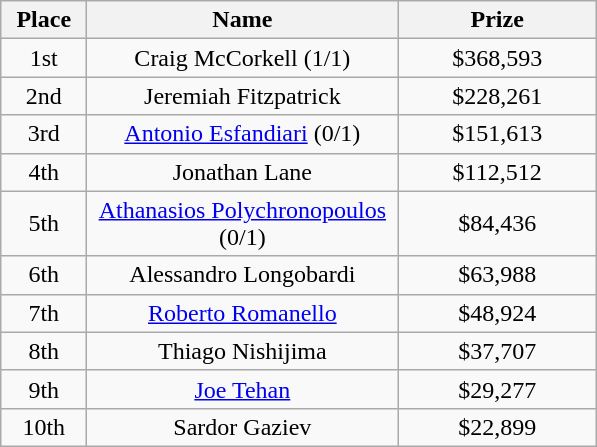<table class="wikitable">
<tr>
<th width="50">Place</th>
<th width="200">Name</th>
<th width="125">Prize</th>
</tr>
<tr>
<td align = "center">1st</td>
<td align = "center">Craig McCorkell (1/1)</td>
<td align = "center">$368,593</td>
</tr>
<tr>
<td align = "center">2nd</td>
<td align = "center">Jeremiah Fitzpatrick</td>
<td align = "center">$228,261</td>
</tr>
<tr>
<td align = "center">3rd</td>
<td align = "center"><a href='#'>Antonio Esfandiari</a> (0/1)</td>
<td align = "center">$151,613</td>
</tr>
<tr>
<td align = "center">4th</td>
<td align = "center">Jonathan Lane</td>
<td align = "center">$112,512</td>
</tr>
<tr>
<td align = "center">5th</td>
<td align = "center"><a href='#'>Athanasios Polychronopoulos</a> (0/1)</td>
<td align = "center">$84,436</td>
</tr>
<tr>
<td align = "center">6th</td>
<td align = "center">Alessandro Longobardi</td>
<td align = "center">$63,988</td>
</tr>
<tr>
<td align = "center">7th</td>
<td align = "center"><a href='#'>Roberto Romanello</a></td>
<td align = "center">$48,924</td>
</tr>
<tr>
<td align = "center">8th</td>
<td align = "center">Thiago Nishijima</td>
<td align = "center">$37,707</td>
</tr>
<tr>
<td align = "center">9th</td>
<td align = "center"><a href='#'>Joe Tehan</a></td>
<td align = "center">$29,277</td>
</tr>
<tr>
<td align = "center">10th</td>
<td align = "center">Sardor Gaziev</td>
<td align = "center">$22,899</td>
</tr>
</table>
